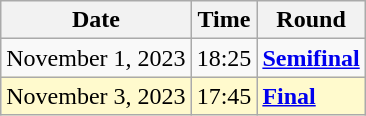<table class="wikitable">
<tr>
<th>Date</th>
<th>Time</th>
<th>Round</th>
</tr>
<tr>
<td>November 1, 2023</td>
<td>18:25</td>
<td><strong><a href='#'>Semifinal</a></strong></td>
</tr>
<tr style=background:lemonchiffon>
<td>November 3, 2023</td>
<td>17:45</td>
<td><strong><a href='#'>Final</a></strong></td>
</tr>
</table>
